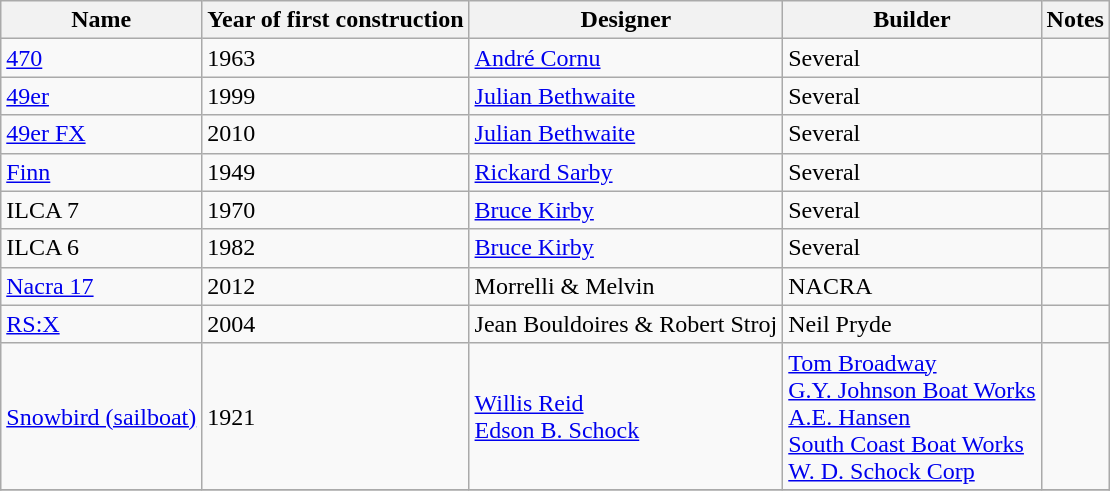<table class="wikitable sortable">
<tr>
<th data-sort-type="text">Name</th>
<th data-sort-type="number">Year of first construction</th>
<th data-sort-type="text">Designer</th>
<th data-sort-type="text">Builder</th>
<th class="unsortable">Notes</th>
</tr>
<tr>
<td><a href='#'>470</a></td>
<td>1963</td>
<td><a href='#'>André Cornu</a></td>
<td>Several</td>
<td></td>
</tr>
<tr>
<td><a href='#'>49er</a></td>
<td>1999</td>
<td><a href='#'>Julian Bethwaite</a></td>
<td>Several</td>
<td></td>
</tr>
<tr>
<td><a href='#'>49er FX</a></td>
<td>2010</td>
<td><a href='#'>Julian Bethwaite</a></td>
<td>Several</td>
<td></td>
</tr>
<tr>
<td><a href='#'>Finn</a></td>
<td>1949</td>
<td><a href='#'>Rickard Sarby</a></td>
<td>Several</td>
<td></td>
</tr>
<tr>
<td>ILCA 7</td>
<td>1970</td>
<td><a href='#'>Bruce Kirby</a></td>
<td>Several</td>
<td></td>
</tr>
<tr>
<td>ILCA 6</td>
<td>1982</td>
<td><a href='#'>Bruce Kirby</a></td>
<td>Several</td>
<td></td>
</tr>
<tr>
<td><a href='#'>Nacra 17</a></td>
<td>2012</td>
<td>Morrelli & Melvin</td>
<td>NACRA</td>
<td></td>
</tr>
<tr>
<td><a href='#'>RS:X</a></td>
<td>2004</td>
<td>Jean Bouldoires & Robert Stroj</td>
<td>Neil Pryde</td>
<td></td>
</tr>
<tr>
<td><a href='#'>Snowbird (sailboat)</a></td>
<td>1921</td>
<td><a href='#'>Willis Reid</a><br><a href='#'>Edson B. Schock</a></td>
<td><a href='#'>Tom Broadway</a><br><a href='#'>G.Y. Johnson Boat Works</a><br><a href='#'>A.E. Hansen</a><br><a href='#'>South Coast Boat Works</a><br><a href='#'>W. D. Schock Corp</a></td>
<td></td>
</tr>
<tr>
</tr>
</table>
